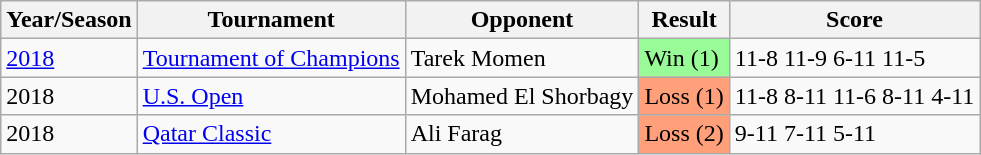<table class="wikitable">
<tr>
<th>Year/Season</th>
<th>Tournament</th>
<th>Opponent</th>
<th>Result</th>
<th>Score</th>
</tr>
<tr>
<td><a href='#'>2018</a></td>
<td><a href='#'>Tournament of Champions</a></td>
<td>Tarek Momen</td>
<td bgcolor="99FB98">Win (1)</td>
<td>11-8 11-9 6-11 11-5</td>
</tr>
<tr>
<td>2018</td>
<td><a href='#'>U.S. Open</a></td>
<td>Mohamed El Shorbagy</td>
<td bgcolor="ffa07a">Loss (1)</td>
<td>11-8 8-11 11-6 8-11 4-11</td>
</tr>
<tr>
<td>2018</td>
<td><a href='#'>Qatar Classic</a></td>
<td>Ali Farag</td>
<td bgcolor="ffa07a">Loss (2)</td>
<td>9-11 7-11 5-11</td>
</tr>
</table>
